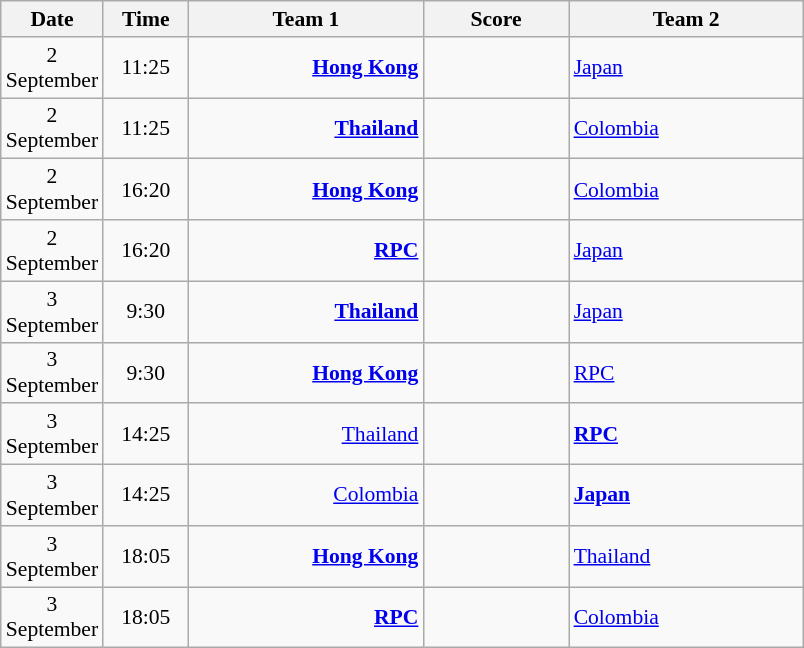<table class="wikitable" style="font-size:90%; text-align:center">
<tr>
<th width="50">Date</th>
<th width="50">Time</th>
<th width="150">Team 1</th>
<th width="90">Score</th>
<th width="150">Team 2</th>
</tr>
<tr>
<td>2 September</td>
<td>11:25</td>
<td align="right"><strong><a href='#'>Hong Kong</a> </strong></td>
<td> </td>
<td align="left"> <a href='#'>Japan</a></td>
</tr>
<tr>
<td>2 September</td>
<td>11:25</td>
<td align="right"><strong><a href='#'>Thailand</a> </strong></td>
<td> </td>
<td align="left"> <a href='#'>Colombia</a></td>
</tr>
<tr>
<td>2 September</td>
<td>16:20</td>
<td align="right"><strong><a href='#'>Hong Kong</a> </strong></td>
<td> </td>
<td align="left"> <a href='#'>Colombia</a></td>
</tr>
<tr>
<td>2 September</td>
<td>16:20</td>
<td align="right"><strong><a href='#'>RPC</a> </strong></td>
<td> </td>
<td align="left"> <a href='#'>Japan</a></td>
</tr>
<tr>
<td>3 September</td>
<td>9:30</td>
<td align="right"><strong><a href='#'>Thailand</a> </strong></td>
<td> </td>
<td align="left"> <a href='#'>Japan</a></td>
</tr>
<tr>
<td>3 September</td>
<td>9:30</td>
<td align="right"><strong><a href='#'>Hong Kong</a> </strong></td>
<td> </td>
<td align="left"> <a href='#'>RPC</a></td>
</tr>
<tr>
<td>3 September</td>
<td>14:25</td>
<td align="right"><a href='#'>Thailand</a> </td>
<td> </td>
<td align="left"><strong> <a href='#'>RPC</a></strong></td>
</tr>
<tr>
<td>3 September</td>
<td>14:25</td>
<td align="right"><a href='#'>Colombia</a> </td>
<td> </td>
<td align="left"><strong> <a href='#'>Japan</a></strong></td>
</tr>
<tr>
<td>3 September</td>
<td>18:05</td>
<td align="right"><strong><a href='#'>Hong Kong</a> </strong></td>
<td> </td>
<td align="left"> <a href='#'>Thailand</a></td>
</tr>
<tr>
<td>3 September</td>
<td>18:05</td>
<td align="right"><strong><a href='#'>RPC</a> </strong></td>
<td> </td>
<td align="left"> <a href='#'>Colombia</a></td>
</tr>
</table>
